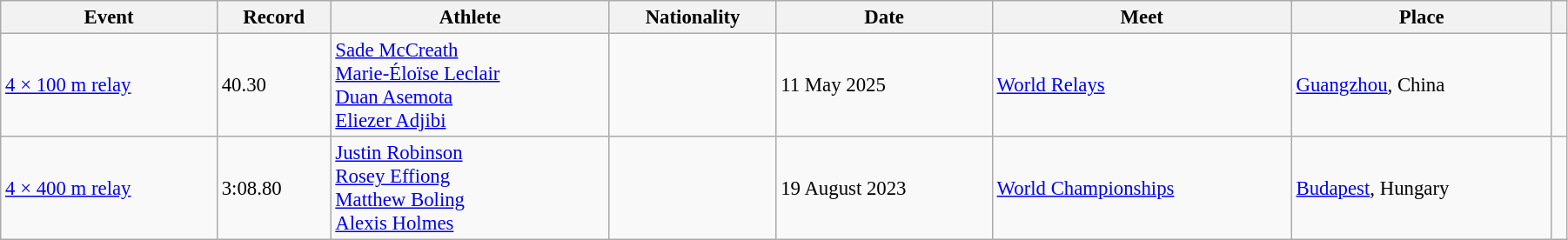<table class="wikitable" style="font-size: 95%; width: 95%;">
<tr>
<th>Event</th>
<th>Record</th>
<th>Athlete</th>
<th>Nationality</th>
<th>Date</th>
<th>Meet</th>
<th>Place</th>
<th></th>
</tr>
<tr>
<td><a href='#'>4 × 100 m relay</a></td>
<td>40.30</td>
<td><a href='#'>Sade McCreath</a><br><a href='#'>Marie-Éloïse Leclair</a><br><a href='#'>Duan Asemota</a><br><a href='#'>Eliezer Adjibi</a></td>
<td></td>
<td>11 May 2025</td>
<td><a href='#'>World Relays</a></td>
<td><a href='#'>Guangzhou</a>, China</td>
<td></td>
</tr>
<tr>
<td><a href='#'>4 × 400 m relay</a></td>
<td>3:08.80</td>
<td><a href='#'>Justin Robinson</a><br><a href='#'>Rosey Effiong</a><br><a href='#'>Matthew Boling</a><br><a href='#'>Alexis Holmes</a></td>
<td></td>
<td>19 August 2023</td>
<td><a href='#'>World Championships</a></td>
<td><a href='#'>Budapest</a>, Hungary</td>
<td></td>
</tr>
</table>
